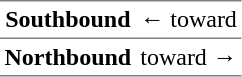<table border="1" cellspacing="0" cellpadding="3" frame="hsides" rules="rows">
<tr>
<th><span>Southbound</span></th>
<td>←   toward </td>
</tr>
<tr>
<th><span>Northbound</span></th>
<td>  toward  →</td>
</tr>
</table>
